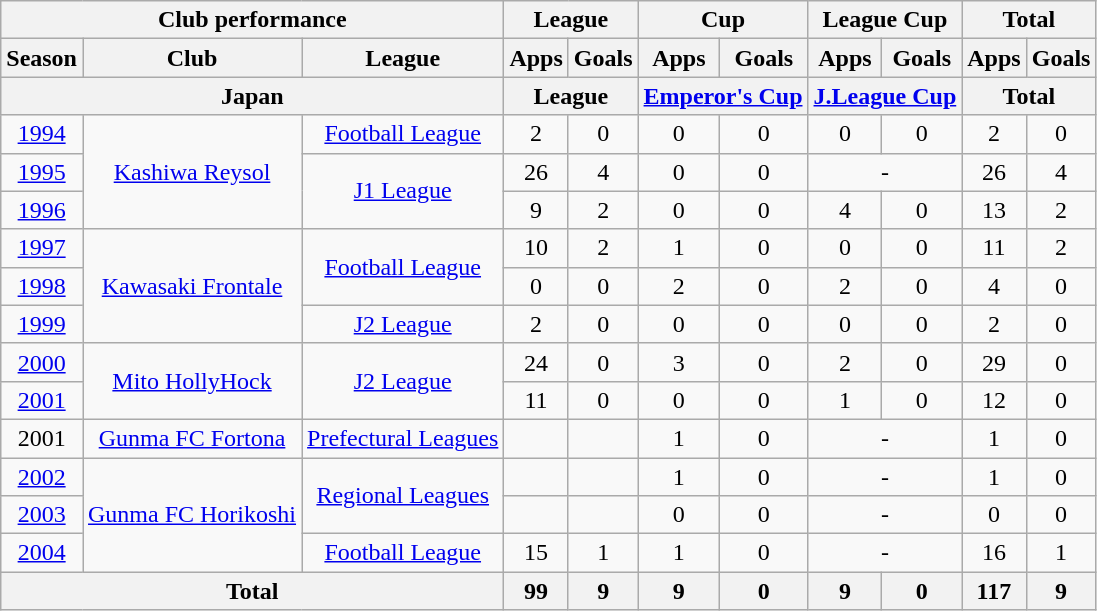<table class="wikitable" style="text-align:center;">
<tr>
<th colspan=3>Club performance</th>
<th colspan=2>League</th>
<th colspan=2>Cup</th>
<th colspan=2>League Cup</th>
<th colspan=2>Total</th>
</tr>
<tr>
<th>Season</th>
<th>Club</th>
<th>League</th>
<th>Apps</th>
<th>Goals</th>
<th>Apps</th>
<th>Goals</th>
<th>Apps</th>
<th>Goals</th>
<th>Apps</th>
<th>Goals</th>
</tr>
<tr>
<th colspan=3>Japan</th>
<th colspan=2>League</th>
<th colspan=2><a href='#'>Emperor's Cup</a></th>
<th colspan=2><a href='#'>J.League Cup</a></th>
<th colspan=2>Total</th>
</tr>
<tr>
<td><a href='#'>1994</a></td>
<td rowspan="3"><a href='#'>Kashiwa Reysol</a></td>
<td><a href='#'>Football League</a></td>
<td>2</td>
<td>0</td>
<td>0</td>
<td>0</td>
<td>0</td>
<td>0</td>
<td>2</td>
<td>0</td>
</tr>
<tr>
<td><a href='#'>1995</a></td>
<td rowspan="2"><a href='#'>J1 League</a></td>
<td>26</td>
<td>4</td>
<td>0</td>
<td>0</td>
<td colspan="2">-</td>
<td>26</td>
<td>4</td>
</tr>
<tr>
<td><a href='#'>1996</a></td>
<td>9</td>
<td>2</td>
<td>0</td>
<td>0</td>
<td>4</td>
<td>0</td>
<td>13</td>
<td>2</td>
</tr>
<tr>
<td><a href='#'>1997</a></td>
<td rowspan="3"><a href='#'>Kawasaki Frontale</a></td>
<td rowspan="2"><a href='#'>Football League</a></td>
<td>10</td>
<td>2</td>
<td>1</td>
<td>0</td>
<td>0</td>
<td>0</td>
<td>11</td>
<td>2</td>
</tr>
<tr>
<td><a href='#'>1998</a></td>
<td>0</td>
<td>0</td>
<td>2</td>
<td>0</td>
<td>2</td>
<td>0</td>
<td>4</td>
<td>0</td>
</tr>
<tr>
<td><a href='#'>1999</a></td>
<td><a href='#'>J2 League</a></td>
<td>2</td>
<td>0</td>
<td>0</td>
<td>0</td>
<td>0</td>
<td>0</td>
<td>2</td>
<td>0</td>
</tr>
<tr>
<td><a href='#'>2000</a></td>
<td rowspan="2"><a href='#'>Mito HollyHock</a></td>
<td rowspan="2"><a href='#'>J2 League</a></td>
<td>24</td>
<td>0</td>
<td>3</td>
<td>0</td>
<td>2</td>
<td>0</td>
<td>29</td>
<td>0</td>
</tr>
<tr>
<td><a href='#'>2001</a></td>
<td>11</td>
<td>0</td>
<td>0</td>
<td>0</td>
<td>1</td>
<td>0</td>
<td>12</td>
<td>0</td>
</tr>
<tr>
<td>2001</td>
<td><a href='#'>Gunma FC Fortona</a></td>
<td><a href='#'>Prefectural Leagues</a></td>
<td></td>
<td></td>
<td>1</td>
<td>0</td>
<td colspan="2">-</td>
<td>1</td>
<td>0</td>
</tr>
<tr>
<td><a href='#'>2002</a></td>
<td rowspan="3"><a href='#'>Gunma FC Horikoshi</a></td>
<td rowspan="2"><a href='#'>Regional Leagues</a></td>
<td></td>
<td></td>
<td>1</td>
<td>0</td>
<td colspan="2">-</td>
<td>1</td>
<td>0</td>
</tr>
<tr>
<td><a href='#'>2003</a></td>
<td></td>
<td></td>
<td>0</td>
<td>0</td>
<td colspan="2">-</td>
<td>0</td>
<td>0</td>
</tr>
<tr>
<td><a href='#'>2004</a></td>
<td><a href='#'>Football League</a></td>
<td>15</td>
<td>1</td>
<td>1</td>
<td>0</td>
<td colspan="2">-</td>
<td>16</td>
<td>1</td>
</tr>
<tr>
<th colspan=3>Total</th>
<th>99</th>
<th>9</th>
<th>9</th>
<th>0</th>
<th>9</th>
<th>0</th>
<th>117</th>
<th>9</th>
</tr>
</table>
